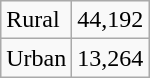<table class="wikitable sortable">
<tr>
<td>Rural</td>
<td>44,192</td>
</tr>
<tr>
<td>Urban</td>
<td>13,264</td>
</tr>
</table>
